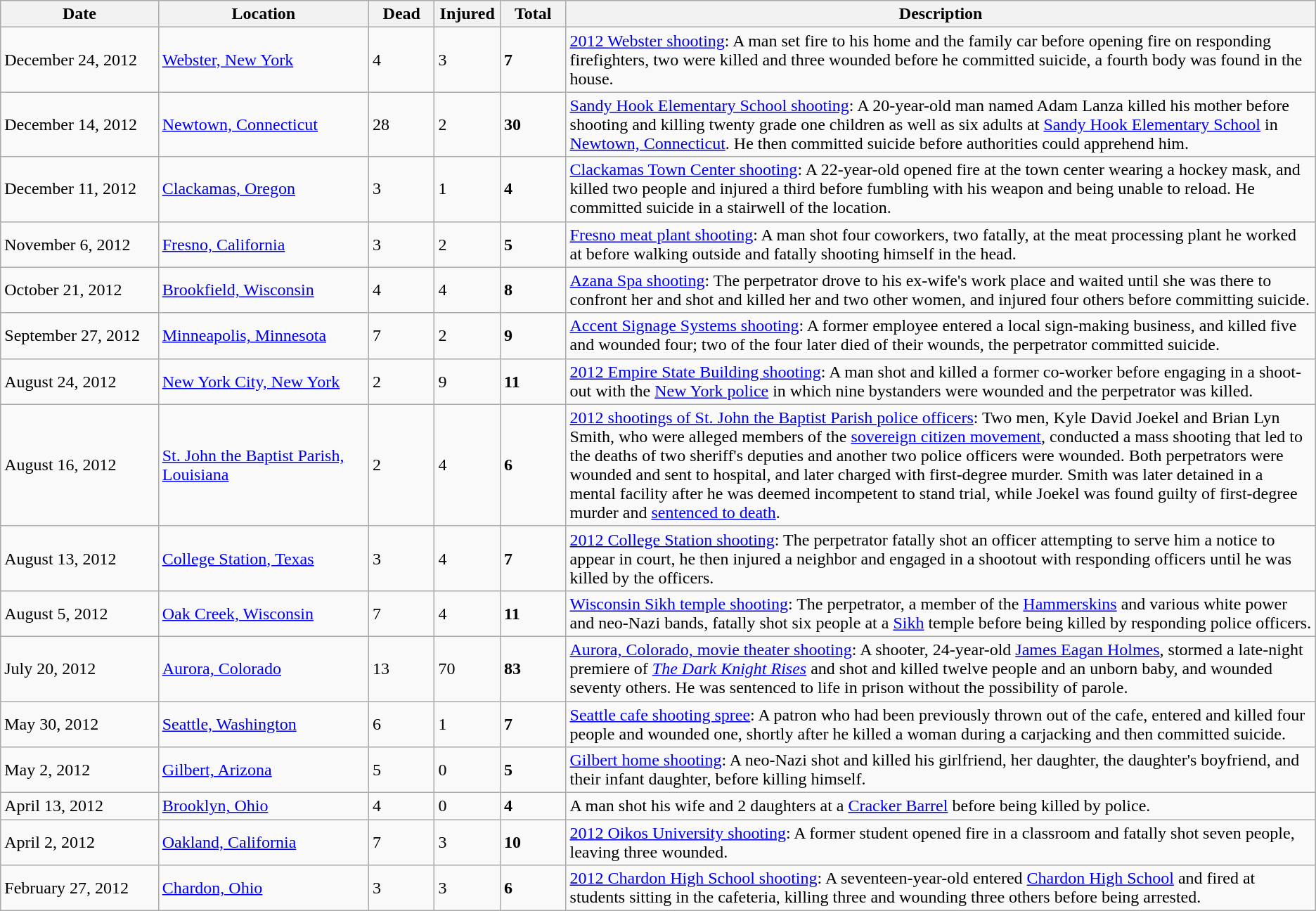<table class="wikitable sortable">
<tr>
<th width=12%>Date</th>
<th width=16%>Location</th>
<th width=5%>Dead</th>
<th width=5%>Injured</th>
<th width=5%>Total</th>
<th width=60%>Description</th>
</tr>
<tr>
<td>December 24, 2012</td>
<td><a href='#'>Webster, New York</a></td>
<td>4</td>
<td>3</td>
<td><strong>7</strong></td>
<td><a href='#'>2012 Webster shooting</a>: A man set fire to his home and the family car before opening fire on responding firefighters, two were killed and three wounded before he committed suicide, a fourth body was found in the house.</td>
</tr>
<tr>
<td>December 14, 2012</td>
<td><a href='#'>Newtown, Connecticut</a></td>
<td>28</td>
<td>2</td>
<td><strong>30</strong></td>
<td><a href='#'>Sandy Hook Elementary School shooting</a>: A 20-year-old man named Adam Lanza killed his mother before shooting and killing twenty grade one children as well as six adults at <a href='#'>Sandy Hook Elementary School</a> in <a href='#'>Newtown, Connecticut</a>. He then committed suicide before authorities could apprehend him.</td>
</tr>
<tr>
<td>December 11, 2012</td>
<td><a href='#'>Clackamas, Oregon</a></td>
<td>3</td>
<td>1</td>
<td><strong>4</strong></td>
<td><a href='#'>Clackamas Town Center shooting</a>: A 22-year-old opened fire at the town center wearing a hockey mask, and killed two people and injured a third before fumbling with his weapon and being unable to reload. He committed suicide in a stairwell of the location.</td>
</tr>
<tr>
<td>November 6, 2012</td>
<td><a href='#'>Fresno, California</a></td>
<td>3</td>
<td>2</td>
<td><strong>5</strong></td>
<td><a href='#'>Fresno meat plant shooting</a>: A man shot four coworkers, two fatally, at the meat processing plant he worked at before walking outside and fatally shooting himself in the head.</td>
</tr>
<tr>
<td>October 21, 2012</td>
<td><a href='#'>Brookfield, Wisconsin</a></td>
<td>4</td>
<td>4</td>
<td><strong>8</strong></td>
<td><a href='#'>Azana Spa shooting</a>: The perpetrator drove to his ex-wife's work place and waited until she was there to confront her and shot and killed her and two other women, and injured four others before committing suicide.</td>
</tr>
<tr>
<td>September 27, 2012</td>
<td><a href='#'>Minneapolis, Minnesota</a></td>
<td>7</td>
<td>2</td>
<td><strong>9</strong></td>
<td><a href='#'>Accent Signage Systems shooting</a>: A former employee entered a local sign-making business, and killed five and wounded four; two of the four later died of their wounds, the perpetrator committed suicide.</td>
</tr>
<tr>
<td>August 24, 2012</td>
<td><a href='#'>New York City, New York</a></td>
<td>2</td>
<td>9</td>
<td><strong>11</strong></td>
<td><a href='#'>2012 Empire State Building shooting</a>: A man shot and killed a former co-worker before engaging in a shoot-out with the <a href='#'>New York police</a> in which nine bystanders were wounded and the perpetrator was killed.</td>
</tr>
<tr>
<td>August 16, 2012</td>
<td><a href='#'>St. John the Baptist Parish, Louisiana</a></td>
<td>2</td>
<td>4</td>
<td><strong>6</strong></td>
<td><a href='#'>2012 shootings of St. John the Baptist Parish police officers</a>: Two men, Kyle David Joekel and Brian Lyn Smith, who were alleged members of the <a href='#'>sovereign citizen movement</a>, conducted a mass shooting that led to the deaths of two sheriff's deputies and another two police officers were wounded. Both perpetrators were wounded and sent to hospital, and later charged with first-degree murder. Smith was later detained in a mental facility after he was deemed incompetent to stand trial, while Joekel was found guilty of first-degree murder and <a href='#'>sentenced to death</a>.</td>
</tr>
<tr>
<td>August 13, 2012</td>
<td><a href='#'>College Station, Texas</a></td>
<td>3</td>
<td>4</td>
<td><strong>7</strong></td>
<td><a href='#'>2012 College Station shooting</a>: The perpetrator fatally shot an officer attempting to serve him a notice to appear in court, he then injured a neighbor and engaged in a shootout with responding officers until he was killed by the officers.</td>
</tr>
<tr>
<td>August 5, 2012</td>
<td><a href='#'>Oak Creek, Wisconsin</a></td>
<td>7</td>
<td>4</td>
<td><strong>11</strong></td>
<td><a href='#'>Wisconsin Sikh temple shooting</a>: The perpetrator, a member of the <a href='#'>Hammerskins</a> and various white power and neo-Nazi bands, fatally shot six people at a <a href='#'>Sikh</a> temple before being killed by responding police officers.</td>
</tr>
<tr>
<td>July 20, 2012</td>
<td><a href='#'>Aurora, Colorado</a></td>
<td>13</td>
<td>70</td>
<td><strong>83</strong></td>
<td><a href='#'>Aurora, Colorado, movie theater shooting</a>: A shooter, 24-year-old <a href='#'>James Eagan Holmes</a>, stormed a late-night premiere of <em><a href='#'>The Dark Knight Rises</a></em> and shot and killed twelve people and an unborn baby, and wounded seventy others. He was sentenced to life in prison without the possibility of parole.</td>
</tr>
<tr>
<td>May 30, 2012</td>
<td><a href='#'>Seattle, Washington</a></td>
<td>6</td>
<td>1</td>
<td><strong>7</strong></td>
<td><a href='#'>Seattle cafe shooting spree</a>: A patron who had been previously thrown out of the cafe, entered and killed four people and wounded one, shortly after he killed a woman during a carjacking and then committed suicide.</td>
</tr>
<tr>
<td>May 2, 2012</td>
<td><a href='#'>Gilbert, Arizona</a></td>
<td>5</td>
<td>0</td>
<td><strong>5</strong></td>
<td><a href='#'>Gilbert home shooting</a>: A neo-Nazi shot and killed his girlfriend, her daughter, the daughter's boyfriend, and their infant daughter, before killing himself.</td>
</tr>
<tr>
<td>April 13, 2012</td>
<td><a href='#'>Brooklyn, Ohio</a></td>
<td>4</td>
<td>0</td>
<td><strong>4</strong></td>
<td>A man shot his wife and 2 daughters at a <a href='#'>Cracker Barrel</a> before being killed by police.</td>
</tr>
<tr>
<td>April 2, 2012</td>
<td><a href='#'>Oakland, California</a></td>
<td>7</td>
<td>3</td>
<td><strong>10</strong></td>
<td><a href='#'>2012 Oikos University shooting</a>: A former student opened fire in a classroom and fatally shot seven people, leaving three wounded.</td>
</tr>
<tr>
<td>February 27, 2012</td>
<td><a href='#'>Chardon, Ohio</a></td>
<td>3</td>
<td>3</td>
<td><strong>6</strong></td>
<td><a href='#'>2012 Chardon High School shooting</a>: A seventeen-year-old entered <a href='#'>Chardon High School</a> and fired at students sitting in the cafeteria, killing three and wounding three others before being arrested.</td>
</tr>
</table>
